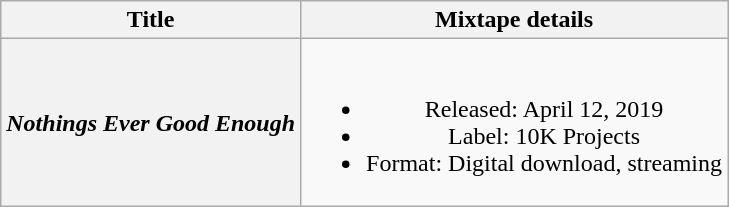<table class="wikitable plainrowheaders" style="text-align:center;">
<tr>
<th>Title</th>
<th>Mixtape details</th>
</tr>
<tr>
<th scope="row"><em>Nothings Ever Good Enough</em></th>
<td><br><ul><li>Released: April 12, 2019</li><li>Label: 10K Projects</li><li>Format: Digital download, streaming</li></ul></td>
</tr>
</table>
